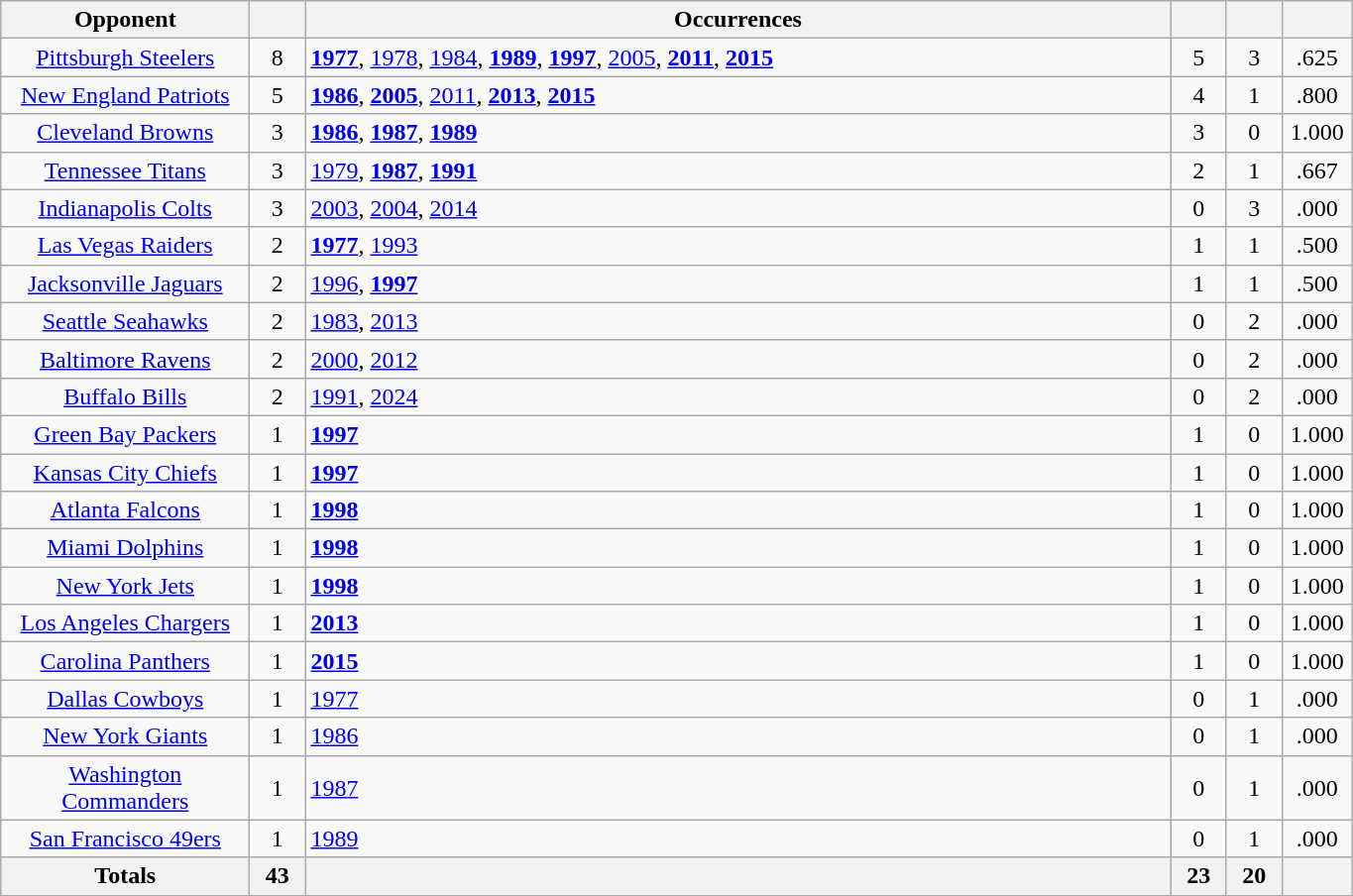<table class="wikitable sortable" style="text-align:center; width: 72%">
<tr>
<th width="160">Opponent</th>
<th width="30"></th>
<th>Occurrences</th>
<th width="30"></th>
<th width="30"></th>
<th width="40"></th>
</tr>
<tr>
<td><a href='#'>Pittsburgh Steelers</a></td>
<td>8</td>
<td align=left><strong><a href='#'>1977</a></strong>, <a href='#'>1978</a>, <a href='#'>1984</a>, <strong><a href='#'>1989</a></strong>, <strong><a href='#'>1997</a></strong>, <a href='#'>2005</a>, <strong><a href='#'>2011</a></strong>, <strong><a href='#'>2015</a></strong></td>
<td>5</td>
<td>3</td>
<td>.625</td>
</tr>
<tr>
<td><a href='#'>New England Patriots</a></td>
<td>5</td>
<td align=left><strong><a href='#'>1986</a></strong>, <strong><a href='#'>2005</a></strong>, <a href='#'>2011</a>, <strong><a href='#'>2013</a></strong>, <strong><a href='#'>2015</a></strong></td>
<td>4</td>
<td>1</td>
<td>.800</td>
</tr>
<tr>
<td><a href='#'>Cleveland Browns</a></td>
<td>3</td>
<td align=left><strong><a href='#'>1986</a></strong>, <strong><a href='#'>1987</a></strong>, <strong><a href='#'>1989</a></strong></td>
<td>3</td>
<td>0</td>
<td>1.000</td>
</tr>
<tr>
<td><a href='#'>Tennessee Titans</a></td>
<td>3</td>
<td align=left><a href='#'>1979</a>, <strong><a href='#'>1987</a></strong>, <strong><a href='#'>1991</a></strong></td>
<td>2</td>
<td>1</td>
<td>.667</td>
</tr>
<tr>
<td><a href='#'>Indianapolis Colts</a></td>
<td>3</td>
<td align=left><a href='#'>2003</a>, <a href='#'>2004</a>, <a href='#'>2014</a></td>
<td>0</td>
<td>3</td>
<td>.000</td>
</tr>
<tr>
<td><a href='#'>Las Vegas Raiders</a></td>
<td>2</td>
<td align=left><strong><a href='#'>1977</a></strong>, <a href='#'>1993</a></td>
<td>1</td>
<td>1</td>
<td>.500</td>
</tr>
<tr>
<td><a href='#'>Jacksonville Jaguars</a></td>
<td>2</td>
<td align=left><a href='#'>1996</a>, <strong><a href='#'>1997</a></strong></td>
<td>1</td>
<td>1</td>
<td>.500</td>
</tr>
<tr>
<td><a href='#'>Seattle Seahawks</a></td>
<td>2</td>
<td align=left><a href='#'>1983</a>, <a href='#'>2013</a></td>
<td>0</td>
<td>2</td>
<td>.000</td>
</tr>
<tr>
<td><a href='#'>Baltimore Ravens</a></td>
<td>2</td>
<td align=left><a href='#'>2000</a>, <a href='#'>2012</a></td>
<td>0</td>
<td>2</td>
<td>.000</td>
</tr>
<tr>
<td><a href='#'>Buffalo Bills</a></td>
<td>2</td>
<td align=left><a href='#'>1991</a>, <a href='#'>2024</a></td>
<td>0</td>
<td>2</td>
<td>.000</td>
</tr>
<tr>
<td><a href='#'>Green Bay Packers</a></td>
<td>1</td>
<td align=left><strong><a href='#'>1997</a></strong></td>
<td>1</td>
<td>0</td>
<td>1.000</td>
</tr>
<tr>
<td><a href='#'>Kansas City Chiefs</a></td>
<td>1</td>
<td align=left><strong><a href='#'>1997</a></strong></td>
<td>1</td>
<td>0</td>
<td>1.000</td>
</tr>
<tr>
<td><a href='#'>Atlanta Falcons</a></td>
<td>1</td>
<td align=left><strong><a href='#'>1998</a></strong></td>
<td>1</td>
<td>0</td>
<td>1.000</td>
</tr>
<tr>
<td><a href='#'>Miami Dolphins</a></td>
<td>1</td>
<td align=left><strong><a href='#'>1998</a></strong></td>
<td>1</td>
<td>0</td>
<td>1.000</td>
</tr>
<tr>
<td><a href='#'>New York Jets</a></td>
<td>1</td>
<td align=left><strong><a href='#'>1998</a></strong></td>
<td>1</td>
<td>0</td>
<td>1.000</td>
</tr>
<tr>
<td><a href='#'>Los Angeles Chargers</a></td>
<td>1</td>
<td align=left><strong><a href='#'>2013</a></strong></td>
<td>1</td>
<td>0</td>
<td>1.000</td>
</tr>
<tr>
<td><a href='#'>Carolina Panthers</a></td>
<td>1</td>
<td align=left><strong><a href='#'>2015</a></strong></td>
<td>1</td>
<td>0</td>
<td>1.000</td>
</tr>
<tr>
<td><a href='#'>Dallas Cowboys</a></td>
<td>1</td>
<td align=left><a href='#'>1977</a></td>
<td>0</td>
<td>1</td>
<td>.000</td>
</tr>
<tr>
<td><a href='#'>New York Giants</a></td>
<td>1</td>
<td align=left><a href='#'>1986</a></td>
<td>0</td>
<td>1</td>
<td>.000</td>
</tr>
<tr>
<td><a href='#'>Washington Commanders</a></td>
<td>1</td>
<td align=left><a href='#'>1987</a></td>
<td>0</td>
<td>1</td>
<td>.000</td>
</tr>
<tr>
<td><a href='#'>San Francisco 49ers</a></td>
<td>1</td>
<td align=left><a href='#'>1989</a></td>
<td>0</td>
<td>1</td>
<td>.000</td>
</tr>
<tr>
<th>Totals</th>
<th>43</th>
<th></th>
<th>23</th>
<th>20</th>
<th></th>
</tr>
</table>
